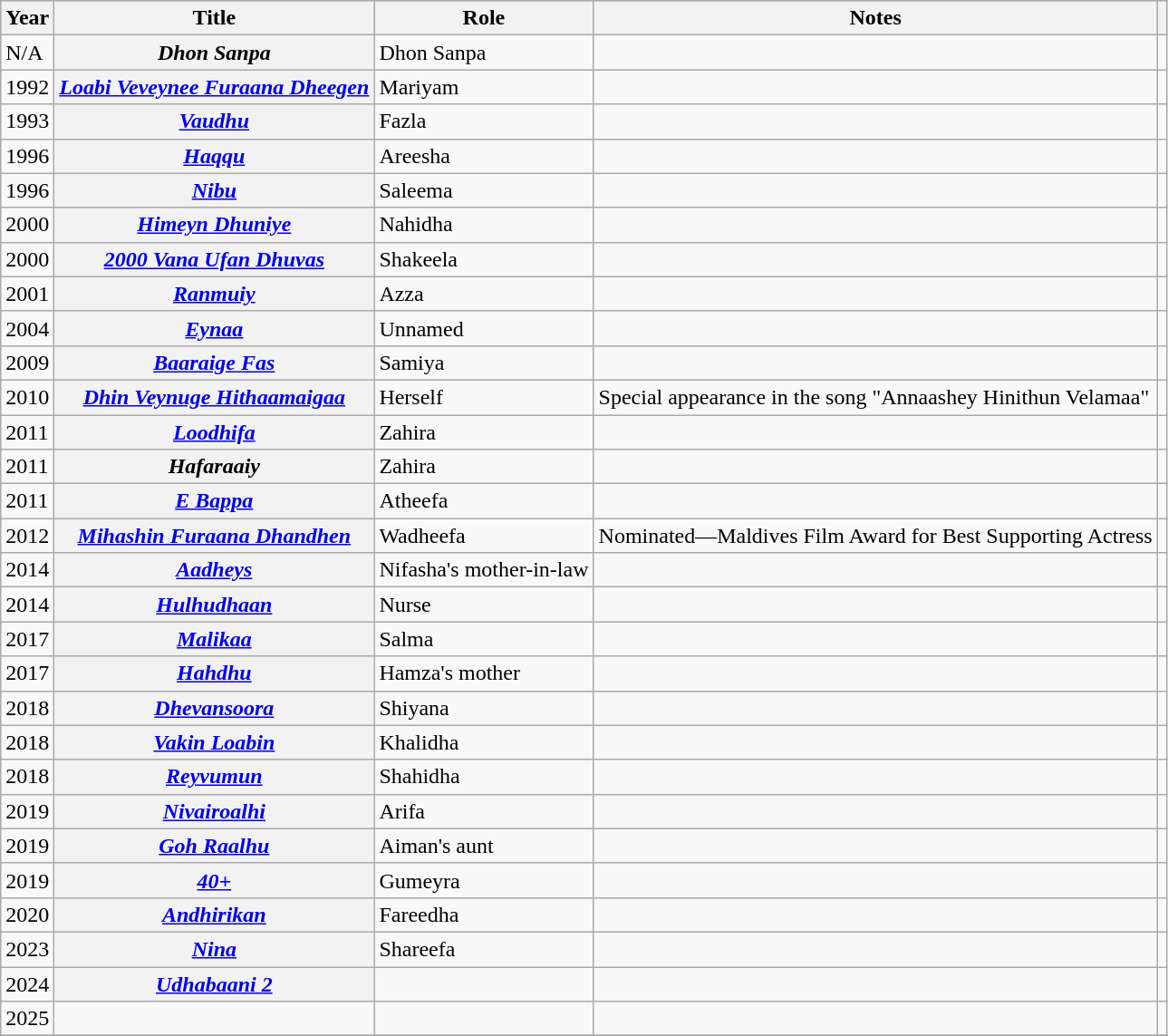<table class="wikitable sortable plainrowheaders">
<tr style="background:#ccc; text-align:center;">
<th scope="col">Year</th>
<th scope="col">Title</th>
<th scope="col">Role</th>
<th scope="col">Notes</th>
<th scope="col" class="unsortable"></th>
</tr>
<tr>
<td>N/A</td>
<th scope="row"><em>Dhon Sanpa</em></th>
<td>Dhon Sanpa</td>
<td></td>
<td style="text-align: center;"></td>
</tr>
<tr>
<td>1992</td>
<th scope="row"><em><a href='#'>Loabi Veveynee Furaana Dheegen</a></em></th>
<td>Mariyam</td>
<td></td>
<td style="text-align: center;"></td>
</tr>
<tr>
<td>1993</td>
<th scope="row"><em><a href='#'>Vaudhu</a></em></th>
<td>Fazla</td>
<td></td>
<td style="text-align: center;"></td>
</tr>
<tr>
<td>1996</td>
<th scope="row"><em><a href='#'>Haqqu</a></em></th>
<td>Areesha</td>
<td></td>
<td style="text-align: center;"></td>
</tr>
<tr>
<td>1996</td>
<th scope="row"><em><a href='#'>Nibu</a></em></th>
<td>Saleema</td>
<td></td>
<td style="text-align: center;"></td>
</tr>
<tr>
<td>2000</td>
<th scope="row"><em><a href='#'>Himeyn Dhuniye</a></em></th>
<td>Nahidha</td>
<td></td>
<td style="text-align: center;"></td>
</tr>
<tr>
<td>2000</td>
<th scope="row"><em><a href='#'>2000 Vana Ufan Dhuvas</a></em></th>
<td>Shakeela</td>
<td></td>
<td style="text-align: center;"></td>
</tr>
<tr>
<td>2001</td>
<th scope="row"><em><a href='#'>Ranmuiy</a></em></th>
<td>Azza</td>
<td></td>
<td style="text-align: center;"></td>
</tr>
<tr>
<td>2004</td>
<th scope="row"><em><a href='#'>Eynaa</a></em></th>
<td>Unnamed</td>
<td></td>
<td style="text-align: center;"></td>
</tr>
<tr>
<td>2009</td>
<th scope="row"><em><a href='#'>Baaraige Fas</a></em></th>
<td>Samiya</td>
<td></td>
<td style="text-align: center;"></td>
</tr>
<tr>
<td>2010</td>
<th scope="row"><em><a href='#'>Dhin Veynuge Hithaamaigaa</a></em></th>
<td>Herself</td>
<td>Special appearance in the song "Annaashey Hinithun Velamaa"</td>
<td style="text-align: center;"></td>
</tr>
<tr>
<td>2011</td>
<th scope="row"><em><a href='#'>Loodhifa</a></em></th>
<td>Zahira</td>
<td></td>
<td style="text-align: center;"></td>
</tr>
<tr>
<td>2011</td>
<th scope="row"><em>Hafaraaiy</em></th>
<td>Zahira</td>
<td></td>
<td></td>
</tr>
<tr>
<td>2011</td>
<th scope="row"><em><a href='#'>E Bappa</a></em></th>
<td>Atheefa</td>
<td></td>
<td style="text-align: center;"></td>
</tr>
<tr>
<td>2012</td>
<th scope="row"><em><a href='#'>Mihashin Furaana Dhandhen</a></em></th>
<td>Wadheefa</td>
<td>Nominated—Maldives Film Award for Best Supporting Actress</td>
<td style="text-align: center;"></td>
</tr>
<tr>
<td>2014</td>
<th scope="row"><em><a href='#'>Aadheys</a></em></th>
<td>Nifasha's mother-in-law</td>
<td></td>
<td></td>
</tr>
<tr>
<td>2014</td>
<th scope="row"><em><a href='#'>Hulhudhaan</a></em></th>
<td>Nurse</td>
<td></td>
<td style="text-align: center;"></td>
</tr>
<tr>
<td>2017</td>
<th scope="row"><em><a href='#'>Malikaa</a></em></th>
<td>Salma</td>
<td></td>
<td style="text-align: center;"></td>
</tr>
<tr>
<td>2017</td>
<th scope="row"><em><a href='#'>Hahdhu</a></em></th>
<td>Hamza's mother</td>
<td></td>
<td style="text-align: center;"></td>
</tr>
<tr>
<td>2018</td>
<th scope="row"><em><a href='#'>Dhevansoora</a></em></th>
<td>Shiyana</td>
<td></td>
<td style="text-align: center;"></td>
</tr>
<tr>
<td>2018</td>
<th scope="row"><em><a href='#'>Vakin Loabin</a></em></th>
<td>Khalidha</td>
<td></td>
<td style="text-align: center;"></td>
</tr>
<tr>
<td>2018</td>
<th scope="row"><em><a href='#'>Reyvumun</a></em></th>
<td>Shahidha</td>
<td></td>
<td style="text-align: center;"></td>
</tr>
<tr>
<td>2019</td>
<th scope="row"><em><a href='#'>Nivairoalhi</a></em></th>
<td>Arifa</td>
<td></td>
<td style="text-align: center;"></td>
</tr>
<tr>
<td>2019</td>
<th scope="row"><em><a href='#'>Goh Raalhu</a></em></th>
<td>Aiman's aunt</td>
<td></td>
<td style="text-align: center;"></td>
</tr>
<tr>
<td>2019</td>
<th scope="row"><em><a href='#'>40+</a></em></th>
<td>Gumeyra</td>
<td></td>
<td style="text-align: center;"></td>
</tr>
<tr>
<td>2020</td>
<th scope="row"><em><a href='#'>Andhirikan</a></em></th>
<td>Fareedha</td>
<td></td>
<td style="text-align: center;"></td>
</tr>
<tr>
<td>2023</td>
<th scope="row"><em><a href='#'>Nina</a></em></th>
<td>Shareefa</td>
<td></td>
<td style="text-align:center;"></td>
</tr>
<tr>
<td>2024</td>
<th scope="row"><em><a href='#'>Udhabaani 2</a></em></th>
<td></td>
<td></td>
<td style="text-align:center;"></td>
</tr>
<tr>
<td>2025</td>
<td></td>
<td></td>
<td></td>
<td></td>
</tr>
<tr>
</tr>
</table>
